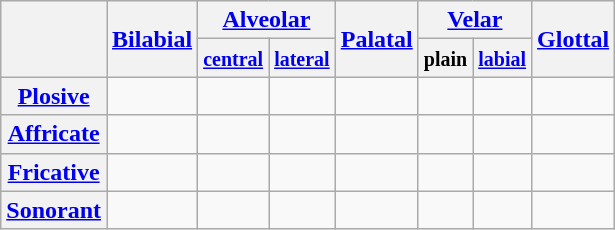<table class="wikitable" style="text-align:center;">
<tr>
<th rowspan="2"></th>
<th rowspan="2"><a href='#'>Bilabial</a></th>
<th colspan="2"><a href='#'>Alveolar</a></th>
<th rowspan="2"><a href='#'>Palatal</a></th>
<th colspan="2"><a href='#'>Velar</a></th>
<th rowspan="2"><a href='#'>Glottal</a></th>
</tr>
<tr>
<th><small><a href='#'>central</a></small></th>
<th><small><a href='#'>lateral</a></small></th>
<th><small>plain</small></th>
<th><small><a href='#'>labial</a></small></th>
</tr>
<tr>
<th><a href='#'>Plosive</a></th>
<td></td>
<td></td>
<td></td>
<td></td>
<td></td>
<td></td>
<td></td>
</tr>
<tr>
<th><a href='#'>Affricate</a></th>
<td></td>
<td></td>
<td></td>
<td></td>
<td></td>
<td></td>
<td></td>
</tr>
<tr>
<th><a href='#'>Fricative</a></th>
<td></td>
<td></td>
<td></td>
<td></td>
<td></td>
<td></td>
<td></td>
</tr>
<tr>
<th><a href='#'>Sonorant</a></th>
<td></td>
<td></td>
<td></td>
<td></td>
<td></td>
<td></td>
<td></td>
</tr>
</table>
